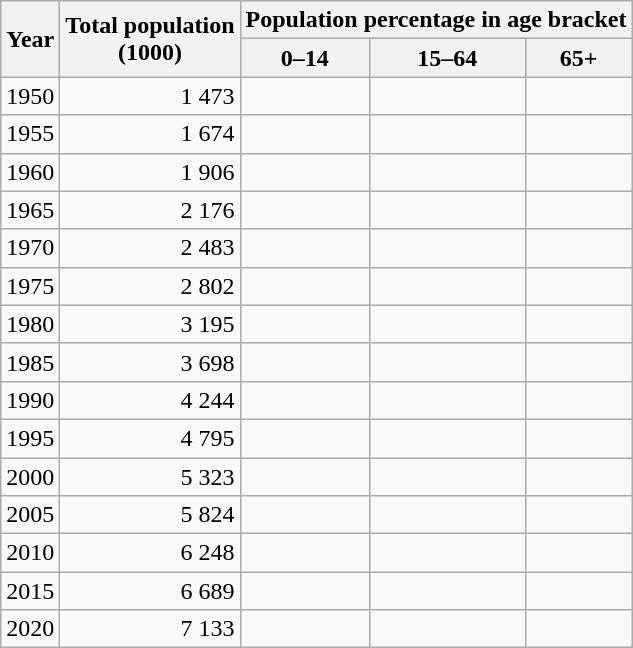<table class="wikitable" style="text-align: right;">
<tr>
<th rowspan=2>Year</th>
<th rowspan=2>Total population<br>(1000)</th>
<th colspan=3>Population percentage in age bracket</th>
</tr>
<tr>
<th>0–14</th>
<th>15–64</th>
<th>65+</th>
</tr>
<tr>
<td>1950</td>
<td>1 473</td>
<td></td>
<td></td>
<td></td>
</tr>
<tr>
<td>1955</td>
<td>1 674</td>
<td></td>
<td></td>
<td></td>
</tr>
<tr>
<td>1960</td>
<td>1 906</td>
<td></td>
<td></td>
<td></td>
</tr>
<tr>
<td>1965</td>
<td>2 176</td>
<td></td>
<td></td>
<td></td>
</tr>
<tr>
<td>1970</td>
<td>2 483</td>
<td></td>
<td></td>
<td></td>
</tr>
<tr>
<td>1975</td>
<td>2 802</td>
<td></td>
<td></td>
<td></td>
</tr>
<tr>
<td>1980</td>
<td>3 195</td>
<td></td>
<td></td>
<td></td>
</tr>
<tr>
<td>1985</td>
<td>3 698</td>
<td></td>
<td></td>
<td></td>
</tr>
<tr>
<td>1990</td>
<td>4 244</td>
<td></td>
<td></td>
<td></td>
</tr>
<tr>
<td>1995</td>
<td>4 795</td>
<td></td>
<td></td>
<td></td>
</tr>
<tr>
<td>2000</td>
<td>5 323</td>
<td></td>
<td></td>
<td></td>
</tr>
<tr>
<td>2005</td>
<td>5 824</td>
<td></td>
<td></td>
<td></td>
</tr>
<tr>
<td>2010</td>
<td>6 248</td>
<td></td>
<td></td>
<td></td>
</tr>
<tr>
<td>2015</td>
<td>6 689</td>
<td></td>
<td></td>
<td></td>
</tr>
<tr>
<td>2020</td>
<td>7 133</td>
<td></td>
<td></td>
<td></td>
</tr>
</table>
